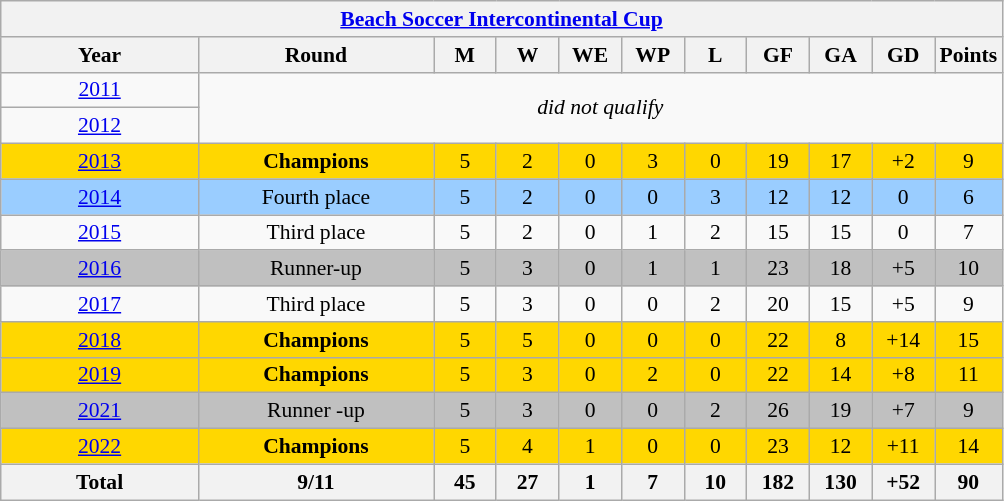<table class="wikitable" style="text-align: center;font-size:90%;">
<tr>
<th colspan=11><a href='#'>Beach Soccer Intercontinental Cup</a></th>
</tr>
<tr>
<th width=125>Year</th>
<th width=150>Round</th>
<th width=35>M</th>
<th width=35>W</th>
<th width=35>WE</th>
<th width=35>WP</th>
<th width=35>L</th>
<th width=35>GF</th>
<th width=35>GA</th>
<th width=35>GD</th>
<th width=35>Points</th>
</tr>
<tr>
<td> <a href='#'>2011</a></td>
<td rowspan=2 colspan=10><em>did not qualify</em></td>
</tr>
<tr>
<td> <a href='#'>2012</a></td>
</tr>
<tr bgcolor=gold>
<td> <a href='#'>2013</a></td>
<td><strong>Champions</strong></td>
<td>5</td>
<td>2</td>
<td>0</td>
<td>3</td>
<td>0</td>
<td>19</td>
<td>17</td>
<td>+2</td>
<td>9</td>
</tr>
<tr bgcolor=#9acdff>
<td> <a href='#'>2014</a></td>
<td>Fourth place</td>
<td>5</td>
<td>2</td>
<td>0</td>
<td>0</td>
<td>3</td>
<td>12</td>
<td>12</td>
<td>0</td>
<td>6</td>
</tr>
<tr -bgcolor="#cc9966">
<td> <a href='#'>2015</a></td>
<td>Third place</td>
<td>5</td>
<td>2</td>
<td>0</td>
<td>1</td>
<td>2</td>
<td>15</td>
<td>15</td>
<td>0</td>
<td>7</td>
</tr>
<tr bgcolor="silver">
<td> <a href='#'>2016</a></td>
<td>Runner-up</td>
<td>5</td>
<td>3</td>
<td>0</td>
<td>1</td>
<td>1</td>
<td>23</td>
<td>18</td>
<td>+5</td>
<td>10</td>
</tr>
<tr -bgcolor="#cc9966">
<td> <a href='#'>2017</a></td>
<td>Third place</td>
<td>5</td>
<td>3</td>
<td>0</td>
<td>0</td>
<td>2</td>
<td>20</td>
<td>15</td>
<td>+5</td>
<td>9</td>
</tr>
<tr bgcolor=gold>
<td> <a href='#'>2018</a></td>
<td><strong>Champions</strong></td>
<td>5</td>
<td>5</td>
<td>0</td>
<td>0</td>
<td>0</td>
<td>22</td>
<td>8</td>
<td>+14</td>
<td>15</td>
</tr>
<tr bgcolor=gold>
<td> <a href='#'>2019</a></td>
<td><strong>Champions</strong></td>
<td>5</td>
<td>3</td>
<td>0</td>
<td>2</td>
<td>0</td>
<td>22</td>
<td>14</td>
<td>+8</td>
<td>11</td>
</tr>
<tr bgcolor= "silver">
<td> <a href='#'>2021</a></td>
<td>Runner -up</td>
<td>5</td>
<td>3</td>
<td>0</td>
<td>0</td>
<td>2</td>
<td>26</td>
<td>19</td>
<td>+7</td>
<td>9</td>
</tr>
<tr bgcolor=gold>
<td> <a href='#'>2022</a></td>
<td><strong>Champions</strong></td>
<td>5</td>
<td>4</td>
<td>1</td>
<td>0</td>
<td>0</td>
<td>23</td>
<td>12</td>
<td>+11</td>
<td>14</td>
</tr>
<tr>
<th>Total</th>
<th>9/11</th>
<th>45</th>
<th>27</th>
<th>1</th>
<th>7</th>
<th>10</th>
<th>182</th>
<th>130</th>
<th>+52</th>
<th>90</th>
</tr>
</table>
